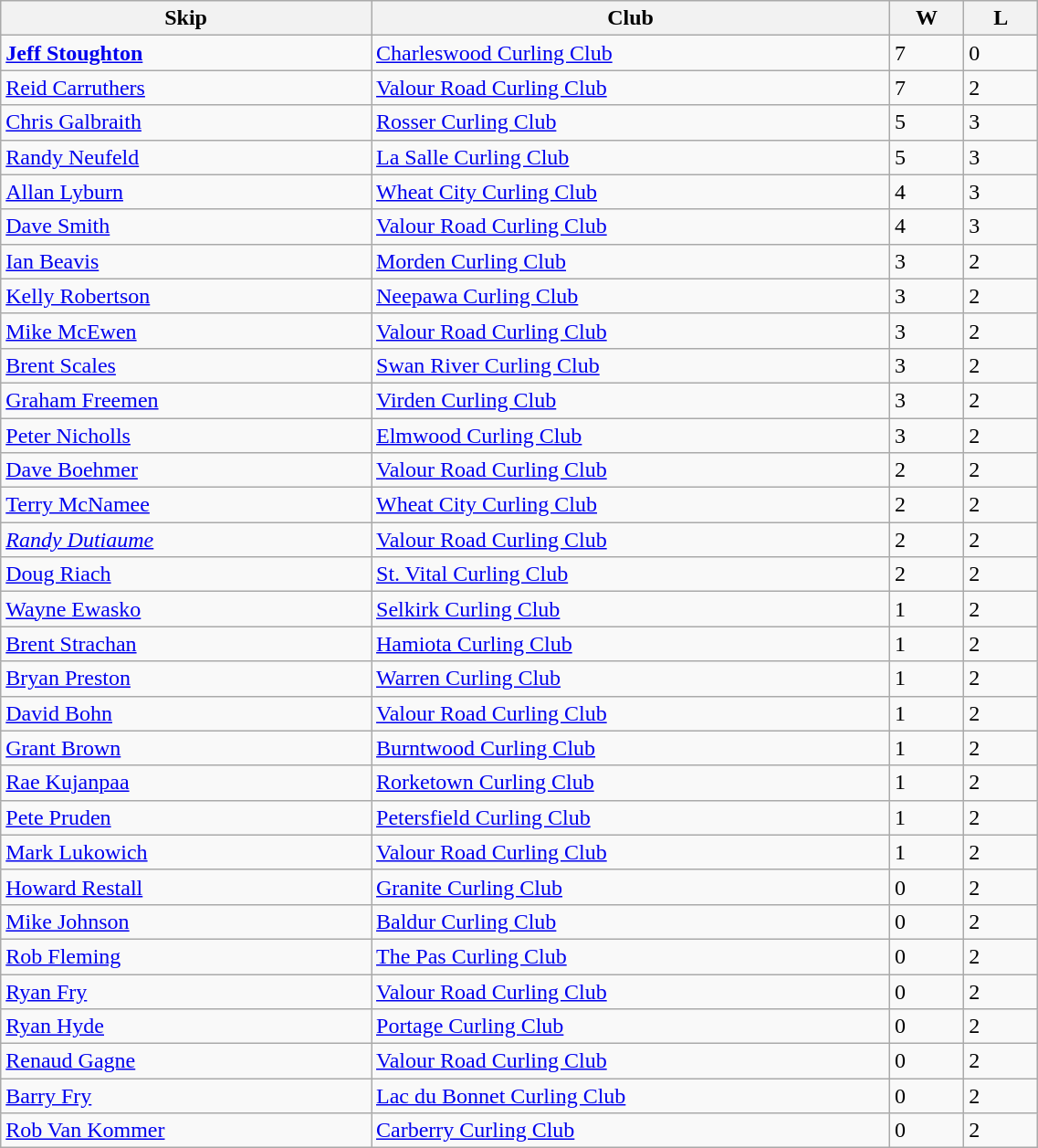<table class="wikitable" width=60%>
<tr>
<th width=25%>Skip</th>
<th width=35%>Club</th>
<th width=5%>W</th>
<th width=5%>L</th>
</tr>
<tr>
<td><strong><a href='#'>Jeff Stoughton</a></strong></td>
<td><a href='#'>Charleswood Curling Club</a></td>
<td>7</td>
<td>0</td>
</tr>
<tr>
<td><a href='#'>Reid Carruthers</a></td>
<td><a href='#'>Valour Road Curling Club</a></td>
<td>7</td>
<td>2</td>
</tr>
<tr>
<td><a href='#'>Chris Galbraith</a></td>
<td><a href='#'>Rosser Curling Club</a></td>
<td>5</td>
<td>3</td>
</tr>
<tr>
<td><a href='#'>Randy Neufeld</a></td>
<td><a href='#'>La Salle Curling Club</a></td>
<td>5</td>
<td>3</td>
</tr>
<tr>
<td><a href='#'>Allan Lyburn</a></td>
<td><a href='#'>Wheat City Curling Club</a></td>
<td>4</td>
<td>3</td>
</tr>
<tr>
<td><a href='#'>Dave Smith</a></td>
<td><a href='#'>Valour Road Curling Club</a></td>
<td>4</td>
<td>3</td>
</tr>
<tr>
<td><a href='#'>Ian Beavis</a></td>
<td><a href='#'>Morden Curling Club</a></td>
<td>3</td>
<td>2</td>
</tr>
<tr>
<td><a href='#'>Kelly Robertson</a></td>
<td><a href='#'>Neepawa Curling Club</a></td>
<td>3</td>
<td>2</td>
</tr>
<tr>
<td><a href='#'>Mike McEwen</a></td>
<td><a href='#'>Valour Road Curling Club</a></td>
<td>3</td>
<td>2</td>
</tr>
<tr>
<td><a href='#'>Brent Scales</a></td>
<td><a href='#'>Swan River Curling Club</a></td>
<td>3</td>
<td>2</td>
</tr>
<tr>
<td><a href='#'>Graham Freemen</a></td>
<td><a href='#'>Virden Curling Club</a></td>
<td>3</td>
<td>2</td>
</tr>
<tr>
<td><a href='#'>Peter Nicholls</a></td>
<td><a href='#'>Elmwood Curling Club</a></td>
<td>3</td>
<td>2</td>
</tr>
<tr>
<td><a href='#'>Dave Boehmer</a></td>
<td><a href='#'>Valour Road Curling Club</a></td>
<td>2</td>
<td>2</td>
</tr>
<tr>
<td><a href='#'>Terry McNamee</a></td>
<td><a href='#'>Wheat City Curling Club</a></td>
<td>2</td>
<td>2</td>
</tr>
<tr>
<td><em><a href='#'>Randy Dutiaume</a></em></td>
<td><a href='#'>Valour Road Curling Club</a></td>
<td>2</td>
<td>2</td>
</tr>
<tr>
<td><a href='#'>Doug Riach</a></td>
<td><a href='#'>St. Vital Curling Club</a></td>
<td>2</td>
<td>2</td>
</tr>
<tr>
<td><a href='#'>Wayne Ewasko</a></td>
<td><a href='#'>Selkirk Curling Club</a></td>
<td>1</td>
<td>2</td>
</tr>
<tr>
<td><a href='#'>Brent Strachan</a></td>
<td><a href='#'>Hamiota Curling Club</a></td>
<td>1</td>
<td>2</td>
</tr>
<tr>
<td><a href='#'>Bryan Preston</a></td>
<td><a href='#'>Warren Curling Club</a></td>
<td>1</td>
<td>2</td>
</tr>
<tr>
<td><a href='#'>David Bohn</a></td>
<td><a href='#'>Valour Road Curling Club</a></td>
<td>1</td>
<td>2</td>
</tr>
<tr>
<td><a href='#'>Grant Brown</a></td>
<td><a href='#'>Burntwood Curling Club</a></td>
<td>1</td>
<td>2</td>
</tr>
<tr>
<td><a href='#'>Rae Kujanpaa</a></td>
<td><a href='#'>Rorketown Curling Club</a></td>
<td>1</td>
<td>2</td>
</tr>
<tr>
<td><a href='#'>Pete Pruden</a></td>
<td><a href='#'>Petersfield Curling Club</a></td>
<td>1</td>
<td>2</td>
</tr>
<tr>
<td><a href='#'>Mark Lukowich</a></td>
<td><a href='#'>Valour Road Curling Club</a></td>
<td>1</td>
<td>2</td>
</tr>
<tr>
<td><a href='#'>Howard Restall</a></td>
<td><a href='#'>Granite Curling Club</a></td>
<td>0</td>
<td>2</td>
</tr>
<tr>
<td><a href='#'>Mike Johnson</a></td>
<td><a href='#'>Baldur Curling Club</a></td>
<td>0</td>
<td>2</td>
</tr>
<tr>
<td><a href='#'>Rob Fleming</a></td>
<td><a href='#'>The Pas Curling Club</a></td>
<td>0</td>
<td>2</td>
</tr>
<tr>
<td><a href='#'>Ryan Fry</a></td>
<td><a href='#'>Valour Road Curling Club</a></td>
<td>0</td>
<td>2</td>
</tr>
<tr>
<td><a href='#'>Ryan Hyde</a></td>
<td><a href='#'>Portage Curling Club</a></td>
<td>0</td>
<td>2</td>
</tr>
<tr>
<td><a href='#'>Renaud Gagne</a></td>
<td><a href='#'>Valour Road Curling Club</a></td>
<td>0</td>
<td>2</td>
</tr>
<tr>
<td><a href='#'>Barry Fry</a></td>
<td><a href='#'>Lac du Bonnet Curling Club</a></td>
<td>0</td>
<td>2</td>
</tr>
<tr>
<td><a href='#'>Rob Van Kommer</a></td>
<td><a href='#'>Carberry Curling Club</a></td>
<td>0</td>
<td>2</td>
</tr>
</table>
